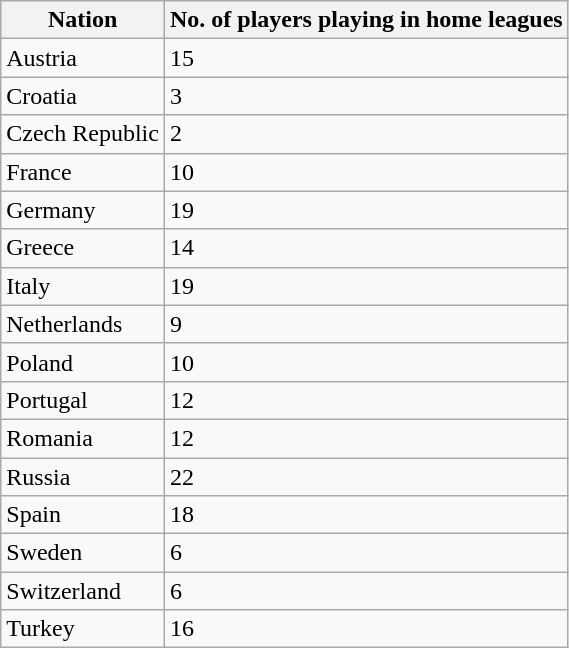<table class="wikitable sortable">
<tr>
<th>Nation</th>
<th>No. of players playing in home leagues</th>
</tr>
<tr>
<td>Austria</td>
<td>15</td>
</tr>
<tr>
<td>Croatia</td>
<td>3</td>
</tr>
<tr>
<td>Czech Republic</td>
<td>2</td>
</tr>
<tr>
<td>France</td>
<td>10</td>
</tr>
<tr>
<td>Germany</td>
<td>19</td>
</tr>
<tr>
<td>Greece</td>
<td>14</td>
</tr>
<tr>
<td>Italy</td>
<td>19</td>
</tr>
<tr>
<td>Netherlands</td>
<td>9</td>
</tr>
<tr>
<td>Poland</td>
<td>10</td>
</tr>
<tr>
<td>Portugal</td>
<td>12</td>
</tr>
<tr>
<td>Romania</td>
<td>12</td>
</tr>
<tr>
<td>Russia</td>
<td>22</td>
</tr>
<tr>
<td>Spain</td>
<td>18</td>
</tr>
<tr>
<td>Sweden</td>
<td>6</td>
</tr>
<tr>
<td>Switzerland</td>
<td>6</td>
</tr>
<tr>
<td>Turkey</td>
<td>16</td>
</tr>
</table>
